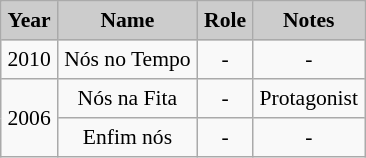<table class="sortable" border="2" cellpadding="4" cellspacing="0" style="background: #f9f9f9; border: 1px #aaaaaa solid; border-collapse: collapse; font-size: 90%; text-align: center;">
<tr bgcolor="#CCCCCC" align="center">
<th>Year</th>
<th>Name</th>
<th>Role</th>
<th>Notes</th>
</tr>
<tr>
<td>2010</td>
<td>Nós no Tempo</td>
<td>-</td>
<td>-</td>
</tr>
<tr>
<td rowspan="2">2006</td>
<td>Nós na Fita</td>
<td>-</td>
<td>Protagonist</td>
</tr>
<tr>
<td>Enfim nós</td>
<td>-</td>
<td>-</td>
</tr>
</table>
